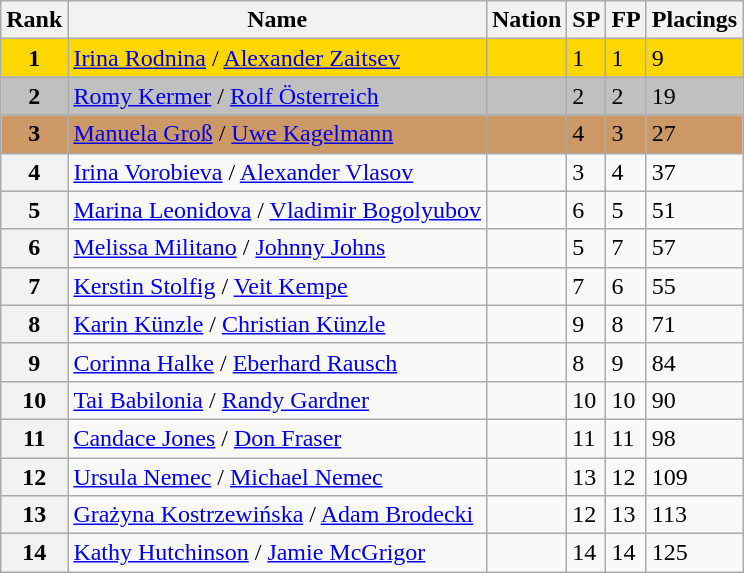<table class="wikitable">
<tr>
<th>Rank</th>
<th>Name</th>
<th>Nation</th>
<th>SP</th>
<th>FP</th>
<th>Placings</th>
</tr>
<tr bgcolor=gold>
<td align=center><strong>1</strong></td>
<td><a href='#'>Irina Rodnina</a> / <a href='#'>Alexander Zaitsev</a></td>
<td></td>
<td>1</td>
<td>1</td>
<td>9</td>
</tr>
<tr bgcolor=silver>
<td align=center><strong>2</strong></td>
<td><a href='#'>Romy Kermer</a> / <a href='#'>Rolf Österreich</a></td>
<td></td>
<td>2</td>
<td>2</td>
<td>19</td>
</tr>
<tr bgcolor=cc9966>
<td align=center><strong>3</strong></td>
<td><a href='#'>Manuela Groß</a> / <a href='#'>Uwe Kagelmann</a></td>
<td></td>
<td>4</td>
<td>3</td>
<td>27</td>
</tr>
<tr>
<th>4</th>
<td><a href='#'>Irina Vorobieva</a> / <a href='#'>Alexander Vlasov</a></td>
<td></td>
<td>3</td>
<td>4</td>
<td>37</td>
</tr>
<tr>
<th>5</th>
<td><a href='#'>Marina Leonidova</a> / <a href='#'>Vladimir Bogolyubov</a></td>
<td></td>
<td>6</td>
<td>5</td>
<td>51</td>
</tr>
<tr>
<th>6</th>
<td><a href='#'>Melissa Militano</a> / <a href='#'>Johnny Johns</a></td>
<td></td>
<td>5</td>
<td>7</td>
<td>57</td>
</tr>
<tr>
<th>7</th>
<td><a href='#'>Kerstin Stolfig</a> / <a href='#'>Veit Kempe</a></td>
<td></td>
<td>7</td>
<td>6</td>
<td>55</td>
</tr>
<tr>
<th>8</th>
<td><a href='#'>Karin Künzle</a> / <a href='#'>Christian Künzle</a></td>
<td></td>
<td>9</td>
<td>8</td>
<td>71</td>
</tr>
<tr>
<th>9</th>
<td><a href='#'>Corinna Halke</a> / <a href='#'>Eberhard Rausch</a></td>
<td></td>
<td>8</td>
<td>9</td>
<td>84</td>
</tr>
<tr>
<th>10</th>
<td><a href='#'>Tai Babilonia</a> / <a href='#'>Randy Gardner</a></td>
<td></td>
<td>10</td>
<td>10</td>
<td>90</td>
</tr>
<tr>
<th>11</th>
<td><a href='#'>Candace Jones</a> / <a href='#'>Don Fraser</a></td>
<td></td>
<td>11</td>
<td>11</td>
<td>98</td>
</tr>
<tr>
<th>12</th>
<td><a href='#'>Ursula Nemec</a> / <a href='#'>Michael Nemec</a></td>
<td></td>
<td>13</td>
<td>12</td>
<td>109</td>
</tr>
<tr>
<th>13</th>
<td><a href='#'>Grażyna Kostrzewińska</a> / <a href='#'>Adam Brodecki</a></td>
<td></td>
<td>12</td>
<td>13</td>
<td>113</td>
</tr>
<tr>
<th>14</th>
<td><a href='#'>Kathy Hutchinson</a> / <a href='#'>Jamie McGrigor</a></td>
<td></td>
<td>14</td>
<td>14</td>
<td>125</td>
</tr>
</table>
